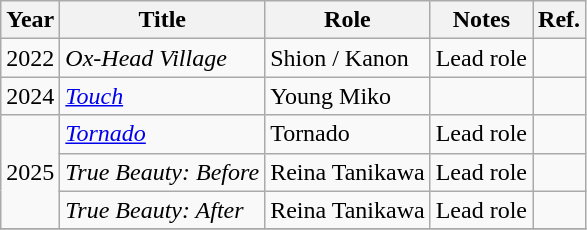<table class="wikitable">
<tr>
<th>Year</th>
<th>Title</th>
<th>Role</th>
<th>Notes</th>
<th>Ref.</th>
</tr>
<tr>
<td>2022</td>
<td><em>Ox-Head Village</em></td>
<td>Shion / Kanon</td>
<td>Lead role</td>
<td></td>
</tr>
<tr>
<td>2024</td>
<td><em><a href='#'>Touch</a></em></td>
<td>Young Miko</td>
<td></td>
<td></td>
</tr>
<tr>
<td rowspan=3>2025</td>
<td><em><a href='#'>Tornado</a></em></td>
<td>Tornado</td>
<td>Lead role</td>
<td></td>
</tr>
<tr>
<td><em>True Beauty: Before</em></td>
<td>Reina Tanikawa</td>
<td>Lead role</td>
<td></td>
</tr>
<tr>
<td><em>True Beauty: After</em></td>
<td>Reina Tanikawa</td>
<td>Lead role</td>
<td></td>
</tr>
<tr>
</tr>
</table>
